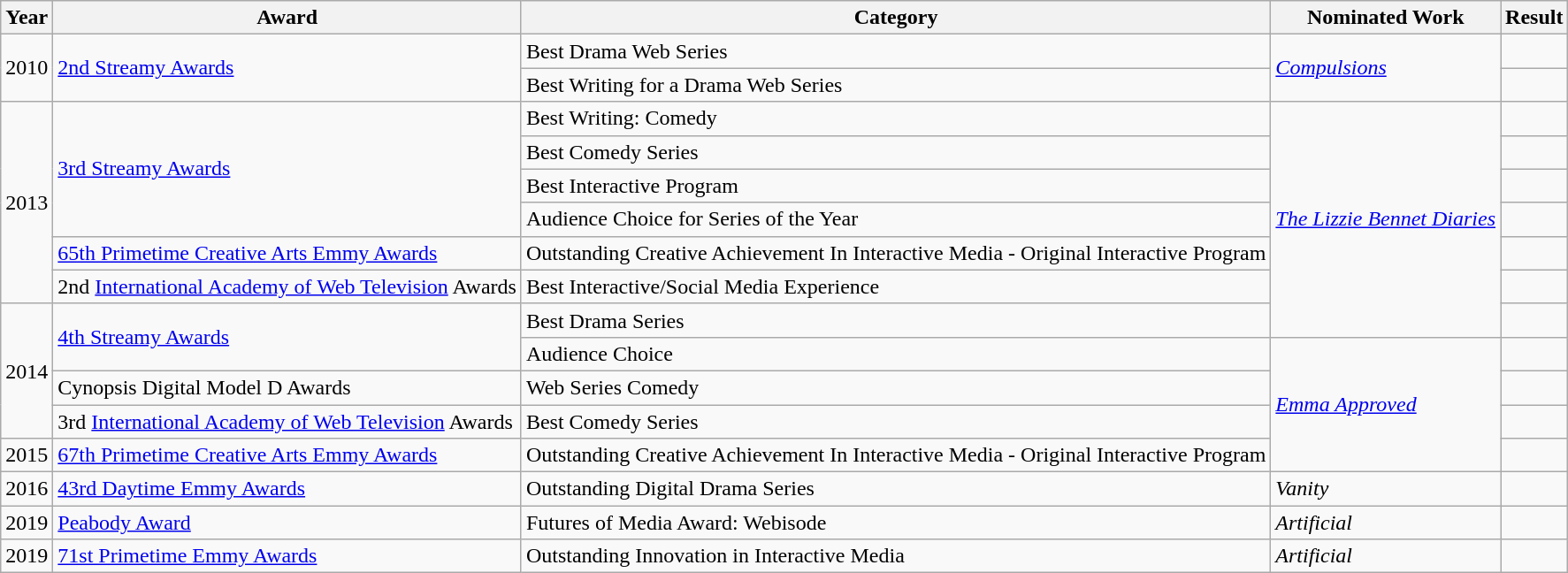<table class="wikitable">
<tr>
<th>Year</th>
<th>Award</th>
<th>Category</th>
<th>Nominated Work</th>
<th>Result</th>
</tr>
<tr>
<td rowspan="2">2010</td>
<td rowspan="2"><a href='#'>2nd Streamy Awards</a></td>
<td>Best Drama Web Series</td>
<td rowspan="2"><em><a href='#'>Compulsions</a></em></td>
<td></td>
</tr>
<tr>
<td>Best Writing for a Drama Web Series</td>
<td></td>
</tr>
<tr>
<td rowspan="6">2013</td>
<td rowspan="4"><a href='#'>3rd Streamy Awards</a></td>
<td>Best Writing: Comedy</td>
<td rowspan="7"><em><a href='#'>The Lizzie Bennet Diaries</a></em></td>
<td></td>
</tr>
<tr>
<td>Best Comedy Series</td>
<td></td>
</tr>
<tr>
<td>Best Interactive Program</td>
<td></td>
</tr>
<tr>
<td>Audience Choice for Series of the Year</td>
<td></td>
</tr>
<tr>
<td><a href='#'>65th Primetime Creative Arts Emmy Awards</a></td>
<td>Outstanding Creative Achievement In Interactive Media - Original Interactive Program</td>
<td></td>
</tr>
<tr>
<td>2nd <a href='#'>International Academy of Web Television</a> Awards</td>
<td>Best Interactive/Social Media Experience</td>
<td></td>
</tr>
<tr>
<td rowspan="4">2014</td>
<td rowspan="2"><a href='#'>4th Streamy Awards</a></td>
<td>Best Drama Series</td>
<td></td>
</tr>
<tr>
<td>Audience Choice</td>
<td rowspan="4"><em><a href='#'>Emma Approved</a></em></td>
<td></td>
</tr>
<tr>
<td>Cynopsis Digital Model D Awards</td>
<td>Web Series Comedy</td>
<td></td>
</tr>
<tr>
<td>3rd <a href='#'>International Academy of Web Television</a> Awards</td>
<td>Best Comedy Series</td>
<td></td>
</tr>
<tr>
<td>2015</td>
<td><a href='#'>67th Primetime Creative Arts Emmy Awards</a></td>
<td>Outstanding Creative Achievement In Interactive Media - Original Interactive Program</td>
<td></td>
</tr>
<tr>
<td>2016</td>
<td><a href='#'>43rd Daytime Emmy Awards</a></td>
<td>Outstanding Digital Drama Series</td>
<td><em>Vanity</em></td>
<td></td>
</tr>
<tr>
<td>2019</td>
<td><a href='#'>Peabody Award</a></td>
<td>Futures of Media Award: Webisode</td>
<td><em>Artificial</em></td>
<td></td>
</tr>
<tr>
<td>2019</td>
<td><a href='#'>71st Primetime Emmy Awards</a></td>
<td>Outstanding Innovation in Interactive Media</td>
<td><em>Artificial</em></td>
<td></td>
</tr>
</table>
